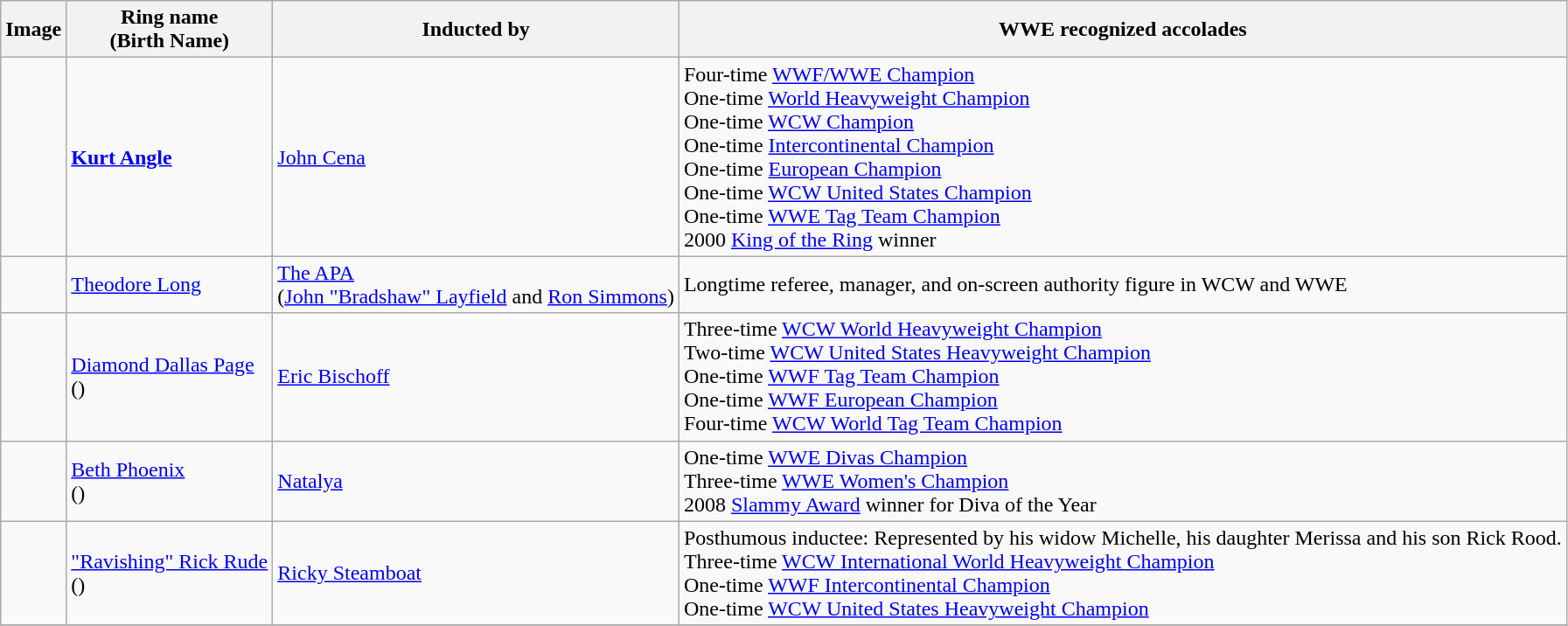<table class="wikitable">
<tr>
<th class="unsortable">Image</th>
<th>Ring name<br>(Birth Name)</th>
<th>Inducted by</th>
<th class="unsortable">WWE recognized accolades</th>
</tr>
<tr>
<td></td>
<td><strong><a href='#'>Kurt Angle</a></strong></td>
<td><a href='#'>John Cena</a></td>
<td>Four-time <a href='#'>WWF/WWE Champion</a><br>One-time <a href='#'>World Heavyweight Champion</a><br>One-time <a href='#'>WCW Champion</a><br>One-time <a href='#'>Intercontinental Champion</a><br>One-time <a href='#'>European Champion</a><br>One-time <a href='#'>WCW United States Champion</a><br>One-time <a href='#'>WWE Tag Team Champion</a><br>2000 <a href='#'>King of the Ring</a> winner</td>
</tr>
<tr>
<td></td>
<td><a href='#'>Theodore Long</a></td>
<td><a href='#'>The APA</a><br>(<a href='#'>John "Bradshaw" Layfield</a> and <a href='#'>Ron Simmons</a>)</td>
<td>Longtime referee, manager, and on-screen authority figure in WCW and WWE</td>
</tr>
<tr>
<td></td>
<td><a href='#'>Diamond Dallas Page</a><br>()</td>
<td><a href='#'>Eric Bischoff</a></td>
<td>Three-time <a href='#'>WCW World Heavyweight Champion</a><br>Two-time <a href='#'>WCW United States Heavyweight Champion</a><br>One-time <a href='#'>WWF Tag Team Champion</a><br>One-time <a href='#'>WWF European Champion</a><br>Four-time <a href='#'>WCW World Tag Team Champion</a></td>
</tr>
<tr>
<td></td>
<td><a href='#'>Beth Phoenix</a><br>()</td>
<td><a href='#'>Natalya</a></td>
<td>One-time <a href='#'>WWE Divas Champion</a><br>Three-time <a href='#'>WWE Women's Champion</a><br>2008 <a href='#'>Slammy Award</a> winner for Diva of the Year</td>
</tr>
<tr>
<td></td>
<td><a href='#'>"Ravishing" Rick Rude</a><br>()</td>
<td><a href='#'>Ricky Steamboat</a></td>
<td>Posthumous inductee: Represented by his widow Michelle, his daughter Merissa and his son Rick Rood.<br>Three-time <a href='#'>WCW International World Heavyweight Champion</a><br>One-time <a href='#'>WWF Intercontinental Champion</a><br>One-time <a href='#'>WCW United States Heavyweight Champion</a></td>
</tr>
<tr>
</tr>
</table>
